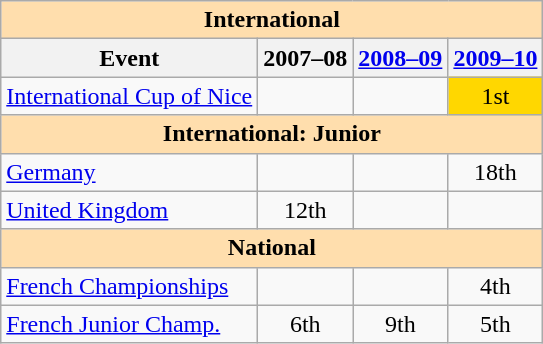<table class="wikitable" style="text-align:center">
<tr>
<th style="background-color: #ffdead; " colspan=4 align=center>International</th>
</tr>
<tr>
<th>Event</th>
<th>2007–08 <br></th>
<th><a href='#'>2008–09</a> <br></th>
<th><a href='#'>2009–10</a> <br></th>
</tr>
<tr>
<td align=left><a href='#'>International Cup of Nice</a></td>
<td></td>
<td></td>
<td bgcolor=gold>1st</td>
</tr>
<tr>
<th style="background-color: #ffdead; " colspan=4 align=center>International: Junior</th>
</tr>
<tr>
<td align=left> <a href='#'>Germany</a></td>
<td></td>
<td></td>
<td>18th</td>
</tr>
<tr>
<td align=left> <a href='#'>United Kingdom</a></td>
<td>12th</td>
<td></td>
<td></td>
</tr>
<tr>
<th style="background-color: #ffdead; " colspan=4 align=center>National</th>
</tr>
<tr>
<td align=left><a href='#'>French Championships</a></td>
<td></td>
<td></td>
<td>4th</td>
</tr>
<tr>
<td align=left><a href='#'>French Junior Champ.</a></td>
<td>6th</td>
<td>9th</td>
<td>5th</td>
</tr>
</table>
